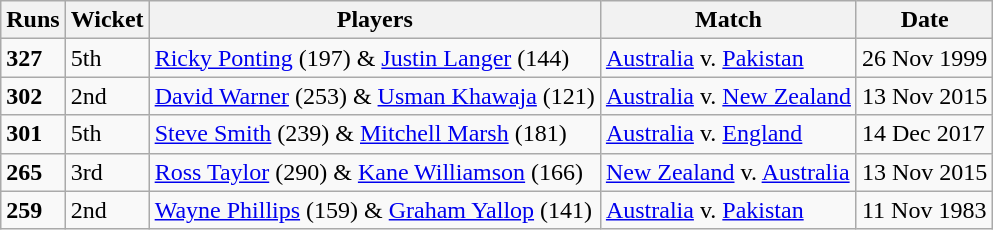<table class="wikitable">
<tr>
<th>Runs</th>
<th>Wicket</th>
<th>Players</th>
<th>Match</th>
<th>Date</th>
</tr>
<tr>
<td><strong>327</strong></td>
<td>5th</td>
<td><a href='#'>Ricky Ponting</a> (197) & <a href='#'>Justin Langer</a> (144)</td>
<td> <a href='#'>Australia</a> v.  <a href='#'>Pakistan</a></td>
<td>26 Nov 1999</td>
</tr>
<tr>
<td><strong>302</strong></td>
<td>2nd</td>
<td><a href='#'>David Warner</a> (253) & <a href='#'>Usman Khawaja</a> (121)</td>
<td> <a href='#'>Australia</a> v.  <a href='#'>New Zealand</a></td>
<td>13 Nov 2015</td>
</tr>
<tr>
<td><strong>301</strong></td>
<td>5th</td>
<td><a href='#'>Steve Smith</a> (239) & <a href='#'>Mitchell Marsh</a> (181)</td>
<td> <a href='#'>Australia</a> v.  <a href='#'>England</a></td>
<td>14 Dec 2017</td>
</tr>
<tr>
<td><strong>265</strong></td>
<td>3rd</td>
<td><a href='#'>Ross Taylor</a> (290) & <a href='#'>Kane Williamson</a> (166)</td>
<td> <a href='#'>New Zealand</a> v.  <a href='#'>Australia</a></td>
<td>13 Nov 2015</td>
</tr>
<tr>
<td><strong>259</strong></td>
<td>2nd</td>
<td><a href='#'>Wayne Phillips</a> (159) & <a href='#'>Graham Yallop</a> (141)</td>
<td> <a href='#'>Australia</a> v.  <a href='#'>Pakistan</a></td>
<td>11 Nov 1983</td>
</tr>
</table>
